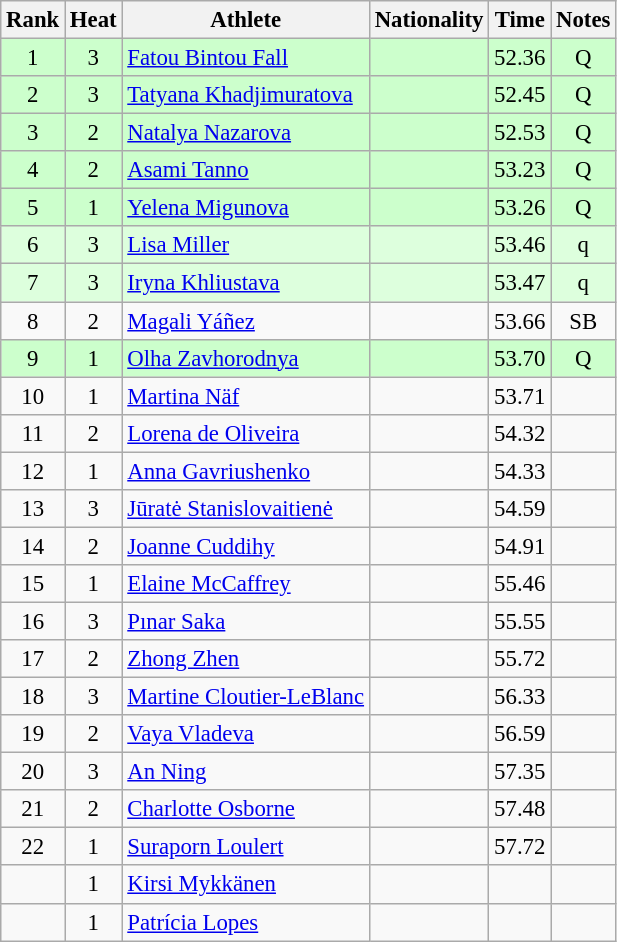<table class="wikitable sortable" style="text-align:center;font-size:95%">
<tr>
<th>Rank</th>
<th>Heat</th>
<th>Athlete</th>
<th>Nationality</th>
<th>Time</th>
<th>Notes</th>
</tr>
<tr bgcolor=ccffcc>
<td>1</td>
<td>3</td>
<td align="left"><a href='#'>Fatou Bintou Fall</a></td>
<td align=left></td>
<td>52.36</td>
<td>Q</td>
</tr>
<tr bgcolor=ccffcc>
<td>2</td>
<td>3</td>
<td align="left"><a href='#'>Tatyana Khadjimuratova</a></td>
<td align=left></td>
<td>52.45</td>
<td>Q</td>
</tr>
<tr bgcolor=ccffcc>
<td>3</td>
<td>2</td>
<td align="left"><a href='#'>Natalya Nazarova</a></td>
<td align=left></td>
<td>52.53</td>
<td>Q</td>
</tr>
<tr bgcolor=ccffcc>
<td>4</td>
<td>2</td>
<td align="left"><a href='#'>Asami Tanno</a></td>
<td align=left></td>
<td>53.23</td>
<td>Q</td>
</tr>
<tr bgcolor=ccffcc>
<td>5</td>
<td>1</td>
<td align="left"><a href='#'>Yelena Migunova</a></td>
<td align=left></td>
<td>53.26</td>
<td>Q</td>
</tr>
<tr bgcolor=ddffdd>
<td>6</td>
<td>3</td>
<td align="left"><a href='#'>Lisa Miller</a></td>
<td align=left></td>
<td>53.46</td>
<td>q</td>
</tr>
<tr bgcolor=ddffdd>
<td>7</td>
<td>3</td>
<td align="left"><a href='#'>Iryna Khliustava</a></td>
<td align=left></td>
<td>53.47</td>
<td>q</td>
</tr>
<tr>
<td>8</td>
<td>2</td>
<td align="left"><a href='#'>Magali Yáñez</a></td>
<td align=left></td>
<td>53.66</td>
<td>SB</td>
</tr>
<tr bgcolor=ccffcc>
<td>9</td>
<td>1</td>
<td align="left"><a href='#'>Olha Zavhorodnya</a></td>
<td align=left></td>
<td>53.70</td>
<td>Q</td>
</tr>
<tr>
<td>10</td>
<td>1</td>
<td align="left"><a href='#'>Martina Näf</a></td>
<td align=left></td>
<td>53.71</td>
<td></td>
</tr>
<tr>
<td>11</td>
<td>2</td>
<td align="left"><a href='#'>Lorena de Oliveira</a></td>
<td align=left></td>
<td>54.32</td>
<td></td>
</tr>
<tr>
<td>12</td>
<td>1</td>
<td align="left"><a href='#'>Anna Gavriushenko</a></td>
<td align=left></td>
<td>54.33</td>
<td></td>
</tr>
<tr>
<td>13</td>
<td>3</td>
<td align="left"><a href='#'>Jūratė Stanislovaitienė</a></td>
<td align=left></td>
<td>54.59</td>
<td></td>
</tr>
<tr>
<td>14</td>
<td>2</td>
<td align="left"><a href='#'>Joanne Cuddihy</a></td>
<td align=left></td>
<td>54.91</td>
<td></td>
</tr>
<tr>
<td>15</td>
<td>1</td>
<td align="left"><a href='#'>Elaine McCaffrey</a></td>
<td align=left></td>
<td>55.46</td>
<td></td>
</tr>
<tr>
<td>16</td>
<td>3</td>
<td align="left"><a href='#'>Pınar Saka</a></td>
<td align=left></td>
<td>55.55</td>
<td></td>
</tr>
<tr>
<td>17</td>
<td>2</td>
<td align="left"><a href='#'>Zhong Zhen</a></td>
<td align=left></td>
<td>55.72</td>
<td></td>
</tr>
<tr>
<td>18</td>
<td>3</td>
<td align="left"><a href='#'>Martine Cloutier-LeBlanc</a></td>
<td align=left></td>
<td>56.33</td>
<td></td>
</tr>
<tr>
<td>19</td>
<td>2</td>
<td align="left"><a href='#'>Vaya Vladeva</a></td>
<td align=left></td>
<td>56.59</td>
<td></td>
</tr>
<tr>
<td>20</td>
<td>3</td>
<td align="left"><a href='#'>An Ning</a></td>
<td align=left></td>
<td>57.35</td>
<td></td>
</tr>
<tr>
<td>21</td>
<td>2</td>
<td align="left"><a href='#'>Charlotte Osborne</a></td>
<td align=left></td>
<td>57.48</td>
<td></td>
</tr>
<tr>
<td>22</td>
<td>1</td>
<td align="left"><a href='#'>Suraporn Loulert</a></td>
<td align=left></td>
<td>57.72</td>
<td></td>
</tr>
<tr>
<td></td>
<td>1</td>
<td align="left"><a href='#'>Kirsi Mykkänen</a></td>
<td align=left></td>
<td></td>
<td></td>
</tr>
<tr>
<td></td>
<td>1</td>
<td align="left"><a href='#'>Patrícia Lopes</a></td>
<td align=left></td>
<td></td>
<td></td>
</tr>
</table>
